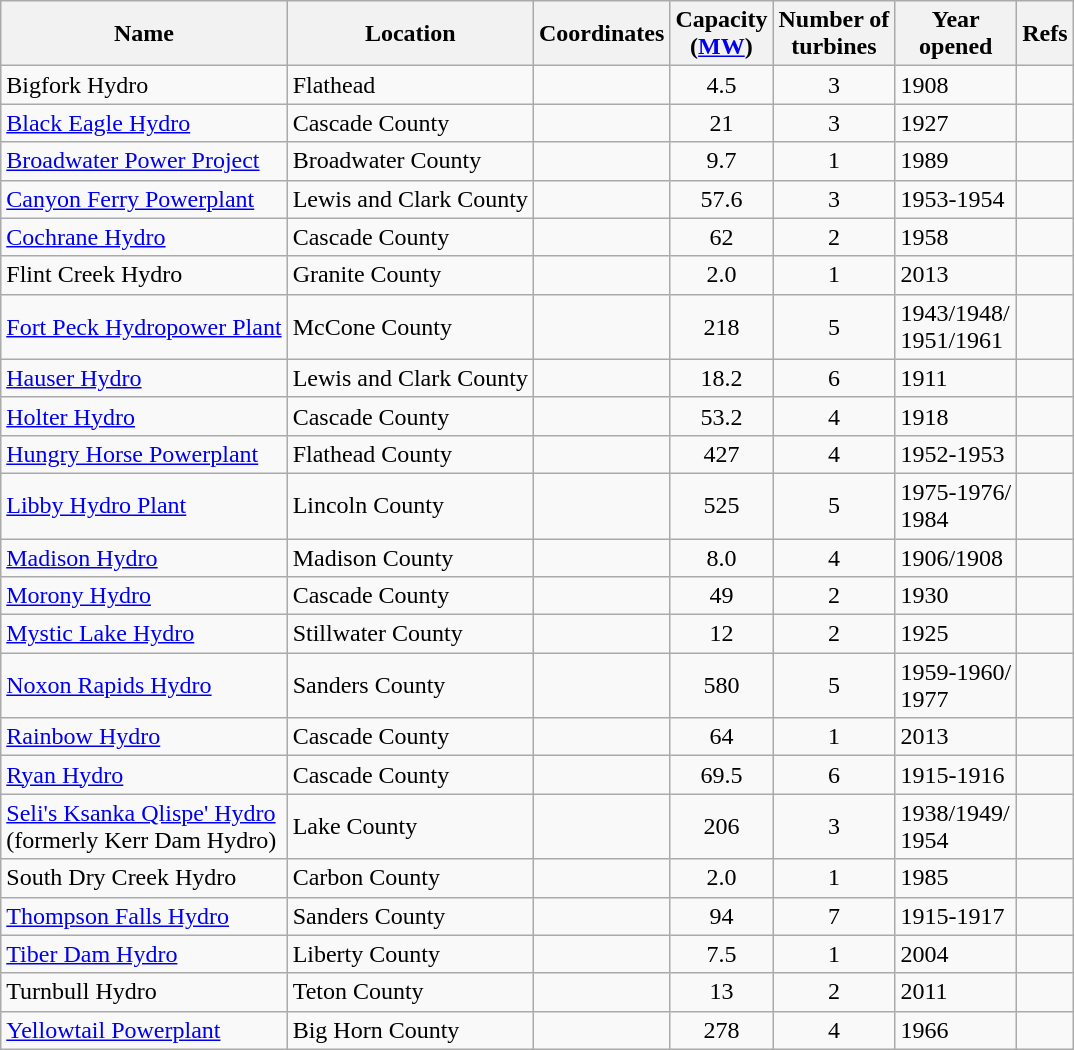<table class="wikitable sortable">
<tr>
<th>Name</th>
<th>Location</th>
<th>Coordinates</th>
<th>Capacity<br>(<a href='#'>MW</a>)</th>
<th>Number of<br>turbines</th>
<th>Year<br>opened</th>
<th>Refs</th>
</tr>
<tr>
<td>Bigfork Hydro</td>
<td>Flathead</td>
<td></td>
<td align="center">4.5</td>
<td align="center">3</td>
<td>1908</td>
<td></td>
</tr>
<tr>
<td><a href='#'>Black Eagle Hydro</a></td>
<td>Cascade County</td>
<td></td>
<td align="center">21</td>
<td align="center">3</td>
<td>1927</td>
<td></td>
</tr>
<tr>
<td><a href='#'>Broadwater Power Project</a></td>
<td>Broadwater County</td>
<td></td>
<td align="center">9.7</td>
<td align="center">1</td>
<td>1989</td>
<td></td>
</tr>
<tr>
<td><a href='#'>Canyon Ferry Powerplant</a></td>
<td>Lewis and Clark County</td>
<td></td>
<td align="center">57.6</td>
<td align="center">3</td>
<td>1953-1954</td>
<td></td>
</tr>
<tr>
<td><a href='#'>Cochrane Hydro</a></td>
<td>Cascade County</td>
<td></td>
<td align="center">62</td>
<td align="center">2</td>
<td>1958</td>
<td></td>
</tr>
<tr>
<td>Flint Creek Hydro</td>
<td>Granite County</td>
<td></td>
<td align="center">2.0</td>
<td align="center">1</td>
<td>2013</td>
<td></td>
</tr>
<tr>
<td><a href='#'>Fort Peck Hydropower Plant</a></td>
<td>McCone County</td>
<td></td>
<td align="center">218</td>
<td align="center">5</td>
<td>1943/1948/<br>1951/1961</td>
<td></td>
</tr>
<tr>
<td><a href='#'>Hauser Hydro</a></td>
<td>Lewis and Clark County</td>
<td></td>
<td align="center">18.2</td>
<td align="center">6</td>
<td>1911</td>
<td></td>
</tr>
<tr>
<td><a href='#'>Holter Hydro</a></td>
<td>Cascade County</td>
<td></td>
<td align="center">53.2</td>
<td align="center">4</td>
<td>1918</td>
<td></td>
</tr>
<tr>
<td><a href='#'>Hungry Horse Powerplant</a></td>
<td>Flathead County</td>
<td></td>
<td align="center">427</td>
<td align="center">4</td>
<td>1952-1953</td>
<td></td>
</tr>
<tr>
<td><a href='#'>Libby Hydro Plant</a></td>
<td>Lincoln County</td>
<td></td>
<td align="center">525</td>
<td align="center">5</td>
<td>1975-1976/<br>1984</td>
<td></td>
</tr>
<tr>
<td><a href='#'>Madison Hydro</a></td>
<td>Madison County</td>
<td></td>
<td align="center">8.0</td>
<td align="center">4</td>
<td>1906/1908</td>
<td></td>
</tr>
<tr>
<td><a href='#'>Morony Hydro</a></td>
<td>Cascade County</td>
<td></td>
<td align="center">49</td>
<td align="center">2</td>
<td>1930</td>
<td></td>
</tr>
<tr>
<td><a href='#'>Mystic Lake Hydro</a></td>
<td>Stillwater County</td>
<td></td>
<td align="center">12</td>
<td align="center">2</td>
<td>1925</td>
<td></td>
</tr>
<tr>
<td><a href='#'>Noxon Rapids Hydro</a></td>
<td>Sanders County</td>
<td></td>
<td align="center">580</td>
<td align="center">5</td>
<td>1959-1960/<br>1977</td>
<td></td>
</tr>
<tr>
<td><a href='#'>Rainbow Hydro</a></td>
<td>Cascade County</td>
<td></td>
<td align="center">64</td>
<td align="center">1</td>
<td>2013</td>
<td></td>
</tr>
<tr>
<td><a href='#'>Ryan Hydro</a></td>
<td>Cascade County</td>
<td></td>
<td align="center">69.5</td>
<td align="center">6</td>
<td>1915-1916</td>
<td></td>
</tr>
<tr>
<td><a href='#'>Seli's Ksanka Qlispe' Hydro</a><br>(formerly Kerr Dam Hydro)</td>
<td>Lake County</td>
<td></td>
<td align="center">206</td>
<td align="center">3</td>
<td>1938/1949/<br>1954</td>
<td></td>
</tr>
<tr>
<td>South Dry Creek Hydro</td>
<td>Carbon County</td>
<td></td>
<td align="center">2.0</td>
<td align="center">1</td>
<td>1985</td>
<td></td>
</tr>
<tr>
<td><a href='#'>Thompson Falls Hydro</a></td>
<td>Sanders County</td>
<td></td>
<td align="center">94</td>
<td align="center">7</td>
<td>1915-1917</td>
<td></td>
</tr>
<tr>
<td><a href='#'>Tiber Dam Hydro</a></td>
<td>Liberty County</td>
<td></td>
<td align="center">7.5</td>
<td align="center">1</td>
<td>2004</td>
<td></td>
</tr>
<tr>
<td>Turnbull Hydro</td>
<td>Teton County</td>
<td></td>
<td align="center">13</td>
<td align="center">2</td>
<td>2011</td>
<td></td>
</tr>
<tr>
<td><a href='#'>Yellowtail Powerplant</a></td>
<td>Big Horn County</td>
<td></td>
<td align="center">278</td>
<td align="center">4</td>
<td>1966</td>
<td></td>
</tr>
</table>
